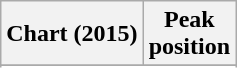<table class="wikitable sortable plainrowheaders" style="text-align:center">
<tr>
<th scope="col">Chart (2015)</th>
<th scope="col">Peak<br>position</th>
</tr>
<tr>
</tr>
<tr>
</tr>
</table>
